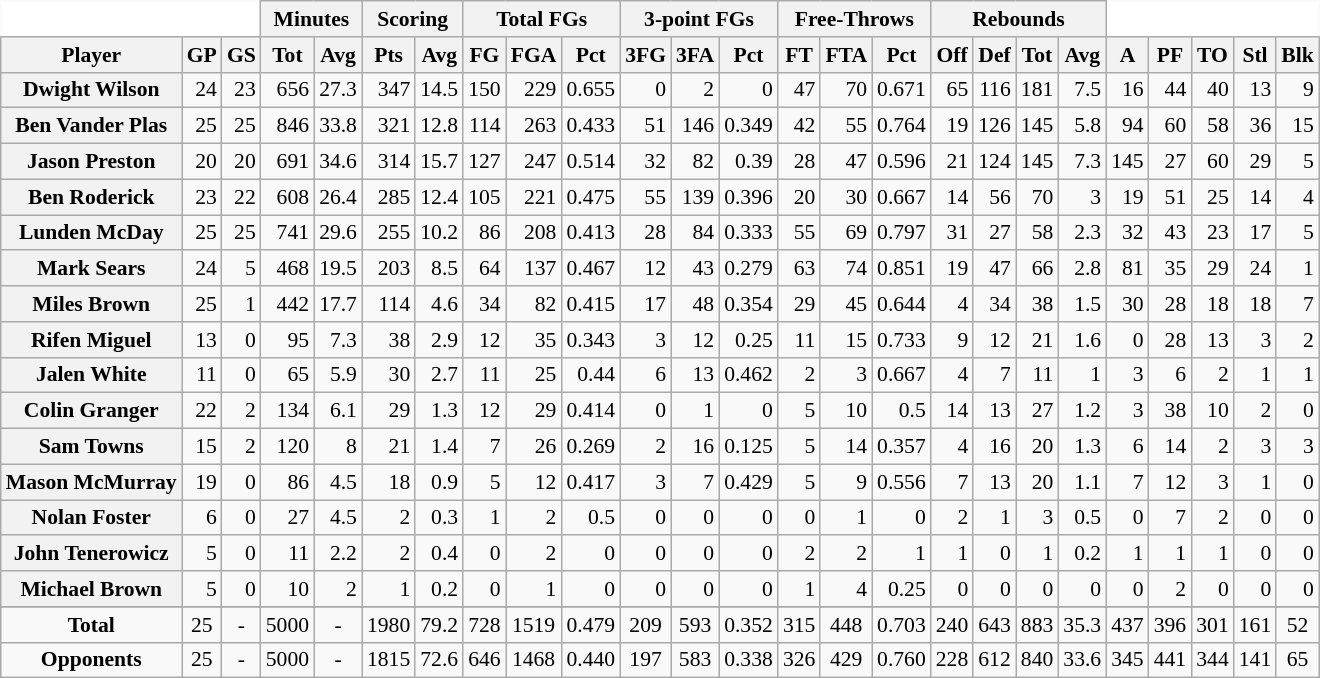<table class="wikitable sortable" border="1" style="font-size:90%;">
<tr>
<th colspan="3" style="border-top-style:hidden; border-left-style:hidden; background: white;"></th>
<th colspan="2" style=>Minutes</th>
<th colspan="2" style=>Scoring</th>
<th colspan="3" style=>Total FGs</th>
<th colspan="3" style=>3-point FGs</th>
<th colspan="3" style=>Free-Throws</th>
<th colspan="4" style=>Rebounds</th>
<th colspan="5" style="border-top-style:hidden; border-right-style:hidden; background: white;"></th>
</tr>
<tr>
<th scope="col" style=>Player</th>
<th scope="col" style=>GP</th>
<th scope="col" style=>GS</th>
<th scope="col" style=>Tot</th>
<th scope="col" style=>Avg</th>
<th scope="col" style=>Pts</th>
<th scope="col" style=>Avg</th>
<th scope="col" style=>FG</th>
<th scope="col" style=>FGA</th>
<th scope="col" style=>Pct</th>
<th scope="col" style=>3FG</th>
<th scope="col" style=>3FA</th>
<th scope="col" style=>Pct</th>
<th scope="col" style=>FT</th>
<th scope="col" style=>FTA</th>
<th scope="col" style=>Pct</th>
<th scope="col" style=>Off</th>
<th scope="col" style=>Def</th>
<th scope="col" style=>Tot</th>
<th scope="col" style=>Avg</th>
<th scope="col" style=>A</th>
<th scope="col" style=>PF</th>
<th scope="col" style=>TO</th>
<th scope="col" style=>Stl</th>
<th scope="col" style=>Blk</th>
</tr>
<tr>
<th>Dwight Wilson</th>
<td align="right">24</td>
<td align="right">23</td>
<td align="right">656</td>
<td align="right">27.3</td>
<td align="right">347</td>
<td align="right">14.5</td>
<td align="right">150</td>
<td align="right">229</td>
<td align="right">0.655</td>
<td align="right">0</td>
<td align="right">2</td>
<td align="right">0</td>
<td align="right">47</td>
<td align="right">70</td>
<td align="right">0.671</td>
<td align="right">65</td>
<td align="right">116</td>
<td align="right">181</td>
<td align="right">7.5</td>
<td align="right">16</td>
<td align="right">44</td>
<td align="right">40</td>
<td align="right">13</td>
<td align="right">9</td>
</tr>
<tr>
<th>Ben Vander Plas</th>
<td align="right">25</td>
<td align="right">25</td>
<td align="right">846</td>
<td align="right">33.8</td>
<td align="right">321</td>
<td align="right">12.8</td>
<td align="right">114</td>
<td align="right">263</td>
<td align="right">0.433</td>
<td align="right">51</td>
<td align="right">146</td>
<td align="right">0.349</td>
<td align="right">42</td>
<td align="right">55</td>
<td align="right">0.764</td>
<td align="right">19</td>
<td align="right">126</td>
<td align="right">145</td>
<td align="right">5.8</td>
<td align="right">94</td>
<td align="right">60</td>
<td align="right">58</td>
<td align="right">36</td>
<td align="right">15</td>
</tr>
<tr>
<th>Jason Preston</th>
<td align="right">20</td>
<td align="right">20</td>
<td align="right">691</td>
<td align="right">34.6</td>
<td align="right">314</td>
<td align="right">15.7</td>
<td align="right">127</td>
<td align="right">247</td>
<td align="right">0.514</td>
<td align="right">32</td>
<td align="right">82</td>
<td align="right">0.39</td>
<td align="right">28</td>
<td align="right">47</td>
<td align="right">0.596</td>
<td align="right">21</td>
<td align="right">124</td>
<td align="right">145</td>
<td align="right">7.3</td>
<td align="right">145</td>
<td align="right">27</td>
<td align="right">60</td>
<td align="right">29</td>
<td align="right">5</td>
</tr>
<tr>
<th>Ben Roderick</th>
<td align="right">23</td>
<td align="right">22</td>
<td align="right">608</td>
<td align="right">26.4</td>
<td align="right">285</td>
<td align="right">12.4</td>
<td align="right">105</td>
<td align="right">221</td>
<td align="right">0.475</td>
<td align="right">55</td>
<td align="right">139</td>
<td align="right">0.396</td>
<td align="right">20</td>
<td align="right">30</td>
<td align="right">0.667</td>
<td align="right">14</td>
<td align="right">56</td>
<td align="right">70</td>
<td align="right">3</td>
<td align="right">19</td>
<td align="right">51</td>
<td align="right">25</td>
<td align="right">14</td>
<td align="right">4</td>
</tr>
<tr>
<th>Lunden McDay</th>
<td align="right">25</td>
<td align="right">25</td>
<td align="right">741</td>
<td align="right">29.6</td>
<td align="right">255</td>
<td align="right">10.2</td>
<td align="right">86</td>
<td align="right">208</td>
<td align="right">0.413</td>
<td align="right">28</td>
<td align="right">84</td>
<td align="right">0.333</td>
<td align="right">55</td>
<td align="right">69</td>
<td align="right">0.797</td>
<td align="right">31</td>
<td align="right">27</td>
<td align="right">58</td>
<td align="right">2.3</td>
<td align="right">32</td>
<td align="right">43</td>
<td align="right">23</td>
<td align="right">17</td>
<td align="right">5</td>
</tr>
<tr>
<th>Mark Sears</th>
<td align="right">24</td>
<td align="right">5</td>
<td align="right">468</td>
<td align="right">19.5</td>
<td align="right">203</td>
<td align="right">8.5</td>
<td align="right">64</td>
<td align="right">137</td>
<td align="right">0.467</td>
<td align="right">12</td>
<td align="right">43</td>
<td align="right">0.279</td>
<td align="right">63</td>
<td align="right">74</td>
<td align="right">0.851</td>
<td align="right">19</td>
<td align="right">47</td>
<td align="right">66</td>
<td align="right">2.8</td>
<td align="right">81</td>
<td align="right">35</td>
<td align="right">29</td>
<td align="right">24</td>
<td align="right">1</td>
</tr>
<tr>
<th>Miles Brown</th>
<td align="right">25</td>
<td align="right">1</td>
<td align="right">442</td>
<td align="right">17.7</td>
<td align="right">114</td>
<td align="right">4.6</td>
<td align="right">34</td>
<td align="right">82</td>
<td align="right">0.415</td>
<td align="right">17</td>
<td align="right">48</td>
<td align="right">0.354</td>
<td align="right">29</td>
<td align="right">45</td>
<td align="right">0.644</td>
<td align="right">4</td>
<td align="right">34</td>
<td align="right">38</td>
<td align="right">1.5</td>
<td align="right">30</td>
<td align="right">28</td>
<td align="right">18</td>
<td align="right">18</td>
<td align="right">7</td>
</tr>
<tr>
<th>Rifen Miguel</th>
<td align="right">13</td>
<td align="right">0</td>
<td align="right">95</td>
<td align="right">7.3</td>
<td align="right">38</td>
<td align="right">2.9</td>
<td align="right">12</td>
<td align="right">35</td>
<td align="right">0.343</td>
<td align="right">3</td>
<td align="right">12</td>
<td align="right">0.25</td>
<td align="right">11</td>
<td align="right">15</td>
<td align="right">0.733</td>
<td align="right">9</td>
<td align="right">12</td>
<td align="right">21</td>
<td align="right">1.6</td>
<td align="right">0</td>
<td align="right">28</td>
<td align="right">13</td>
<td align="right">3</td>
<td align="right">2</td>
</tr>
<tr>
<th>Jalen White</th>
<td align="right">11</td>
<td align="right">0</td>
<td align="right">65</td>
<td align="right">5.9</td>
<td align="right">30</td>
<td align="right">2.7</td>
<td align="right">11</td>
<td align="right">25</td>
<td align="right">0.44</td>
<td align="right">6</td>
<td align="right">13</td>
<td align="right">0.462</td>
<td align="right">2</td>
<td align="right">3</td>
<td align="right">0.667</td>
<td align="right">4</td>
<td align="right">7</td>
<td align="right">11</td>
<td align="right">1</td>
<td align="right">3</td>
<td align="right">6</td>
<td align="right">2</td>
<td align="right">1</td>
<td align="right">1</td>
</tr>
<tr>
<th>Colin Granger</th>
<td align="right">22</td>
<td align="right">2</td>
<td align="right">134</td>
<td align="right">6.1</td>
<td align="right">29</td>
<td align="right">1.3</td>
<td align="right">12</td>
<td align="right">29</td>
<td align="right">0.414</td>
<td align="right">0</td>
<td align="right">1</td>
<td align="right">0</td>
<td align="right">5</td>
<td align="right">10</td>
<td align="right">0.5</td>
<td align="right">14</td>
<td align="right">13</td>
<td align="right">27</td>
<td align="right">1.2</td>
<td align="right">3</td>
<td align="right">38</td>
<td align="right">10</td>
<td align="right">2</td>
<td align="right">0</td>
</tr>
<tr>
<th>Sam Towns</th>
<td align="right">15</td>
<td align="right">2</td>
<td align="right">120</td>
<td align="right">8</td>
<td align="right">21</td>
<td align="right">1.4</td>
<td align="right">7</td>
<td align="right">26</td>
<td align="right">0.269</td>
<td align="right">2</td>
<td align="right">16</td>
<td align="right">0.125</td>
<td align="right">5</td>
<td align="right">14</td>
<td align="right">0.357</td>
<td align="right">4</td>
<td align="right">16</td>
<td align="right">20</td>
<td align="right">1.3</td>
<td align="right">6</td>
<td align="right">14</td>
<td align="right">2</td>
<td align="right">3</td>
<td align="right">3</td>
</tr>
<tr>
<th>Mason McMurray</th>
<td align="right">19</td>
<td align="right">0</td>
<td align="right">86</td>
<td align="right">4.5</td>
<td align="right">18</td>
<td align="right">0.9</td>
<td align="right">5</td>
<td align="right">12</td>
<td align="right">0.417</td>
<td align="right">3</td>
<td align="right">7</td>
<td align="right">0.429</td>
<td align="right">5</td>
<td align="right">9</td>
<td align="right">0.556</td>
<td align="right">7</td>
<td align="right">13</td>
<td align="right">20</td>
<td align="right">1.1</td>
<td align="right">7</td>
<td align="right">12</td>
<td align="right">3</td>
<td align="right">1</td>
<td align="right">0</td>
</tr>
<tr>
<th>Nolan Foster</th>
<td align="right">6</td>
<td align="right">0</td>
<td align="right">27</td>
<td align="right">4.5</td>
<td align="right">2</td>
<td align="right">0.3</td>
<td align="right">1</td>
<td align="right">2</td>
<td align="right">0.5</td>
<td align="right">0</td>
<td align="right">0</td>
<td align="right">0</td>
<td align="right">0</td>
<td align="right">1</td>
<td align="right">0</td>
<td align="right">2</td>
<td align="right">1</td>
<td align="right">3</td>
<td align="right">0.5</td>
<td align="right">0</td>
<td align="right">7</td>
<td align="right">2</td>
<td align="right">0</td>
<td align="right">0</td>
</tr>
<tr>
<th>John Tenerowicz</th>
<td align="right">5</td>
<td align="right">0</td>
<td align="right">11</td>
<td align="right">2.2</td>
<td align="right">2</td>
<td align="right">0.4</td>
<td align="right">0</td>
<td align="right">2</td>
<td align="right">0</td>
<td align="right">0</td>
<td align="right">0</td>
<td align="right">0</td>
<td align="right">2</td>
<td align="right">2</td>
<td align="right">1</td>
<td align="right">1</td>
<td align="right">0</td>
<td align="right">1</td>
<td align="right">0.2</td>
<td align="right">1</td>
<td align="right">1</td>
<td align="right">1</td>
<td align="right">0</td>
<td align="right">0</td>
</tr>
<tr>
<th>Michael Brown</th>
<td align="right">5</td>
<td align="right">0</td>
<td align="right">10</td>
<td align="right">2</td>
<td align="right">1</td>
<td align="right">0.2</td>
<td align="right">0</td>
<td align="right">1</td>
<td align="right">0</td>
<td align="right">0</td>
<td align="right">0</td>
<td align="right">0</td>
<td align="right">1</td>
<td align="right">4</td>
<td align="right">0.25</td>
<td align="right">0</td>
<td align="right">0</td>
<td align="right">0</td>
<td align="right">0</td>
<td align="right">0</td>
<td align="right">2</td>
<td align="right">0</td>
<td align="right">0</td>
<td align="right">0</td>
</tr>
<tr>
</tr>
<tr class="sortbottom">
<td align="center" style=><strong>Total</strong></td>
<td align="center" style=>25</td>
<td align="center" style=>-</td>
<td align="center" style=>5000</td>
<td align="center" style=>-</td>
<td align="center" style=>1980</td>
<td align="center" style=>79.2</td>
<td align="center" style=>728</td>
<td align="center" style=>1519</td>
<td align="center" style=>0.479</td>
<td align="center" style=>209</td>
<td align="center" style=>593</td>
<td align="center" style=>0.352</td>
<td align="center" style=>315</td>
<td align="center" style=>448</td>
<td align="center" style=>0.703</td>
<td align="center" style=>240</td>
<td align="center" style=>643</td>
<td align="center" style=>883</td>
<td align="center" style=>35.3</td>
<td align="center" style=>437</td>
<td align="center" style=>396</td>
<td align="center" style=>301</td>
<td align="center" style=>161</td>
<td align="center" style=>52</td>
</tr>
<tr class="sortbottom">
<td align="center"><strong>Opponents</strong></td>
<td align="center">25</td>
<td align="center">-</td>
<td align="center">5000</td>
<td align="center">-</td>
<td align="center">1815</td>
<td align="center">72.6</td>
<td align="center">646</td>
<td align="center">1468</td>
<td align="center">0.440</td>
<td align="center">197</td>
<td align="center">583</td>
<td align="center">0.338</td>
<td align="center">326</td>
<td align="center">429</td>
<td align="center">0.760</td>
<td align="center">228</td>
<td align="center">612</td>
<td align="center">840</td>
<td align="center">33.6</td>
<td align="center">345</td>
<td align="center">441</td>
<td align="center">344</td>
<td align="center">141</td>
<td align="center">65</td>
</tr>
</table>
